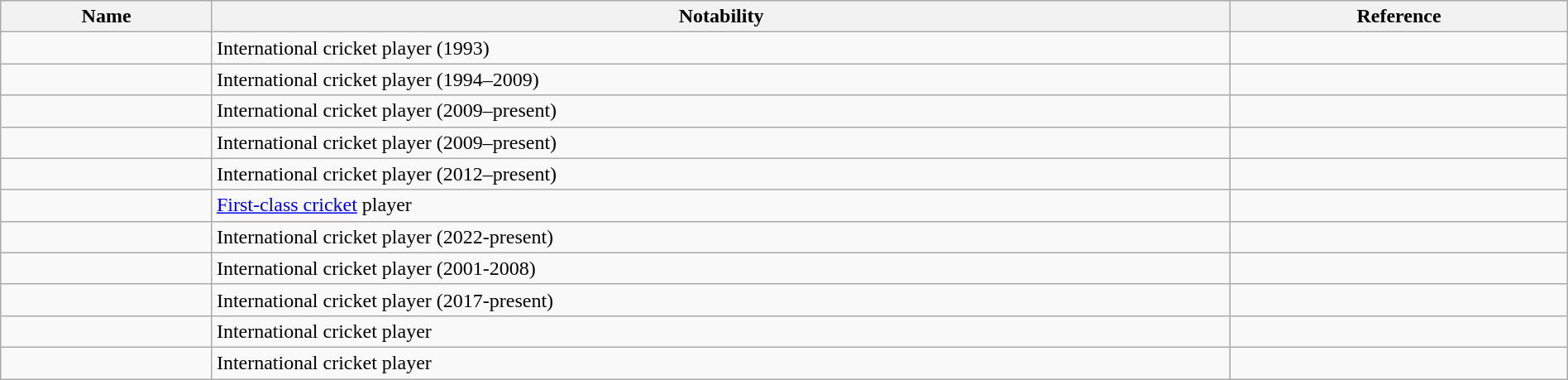<table class="wikitable sortable" style="width:100%">
<tr>
<th style="width:*;">Name</th>
<th class="unsortable" style="width:65%;">Notability</th>
<th class="unsortable" style="width:*;">Reference</th>
</tr>
<tr>
<td></td>
<td>International cricket player (1993)</td>
<td style="text-align:center;"></td>
</tr>
<tr>
<td></td>
<td>International cricket player (1994–2009)</td>
<td style="text-align:center;"></td>
</tr>
<tr>
<td></td>
<td>International cricket player (2009–present)</td>
<td style="text-align:center;"></td>
</tr>
<tr>
<td></td>
<td>International cricket player (2009–present)</td>
<td style="text-align:center;"></td>
</tr>
<tr>
<td></td>
<td>International cricket player (2012–present)</td>
<td style="text-align:center;"></td>
</tr>
<tr>
<td></td>
<td><a href='#'>First-class cricket</a> player</td>
<td style="text-align:center;"></td>
</tr>
<tr>
<td></td>
<td>International cricket player (2022-present)</td>
<td></td>
</tr>
<tr>
<td></td>
<td>International cricket player (2001-2008)</td>
<td></td>
</tr>
<tr>
<td></td>
<td>International cricket player (2017-present)</td>
<td></td>
</tr>
<tr>
<td></td>
<td>International cricket player</td>
<td></td>
</tr>
<tr>
<td></td>
<td>International cricket player</td>
<td></td>
</tr>
</table>
